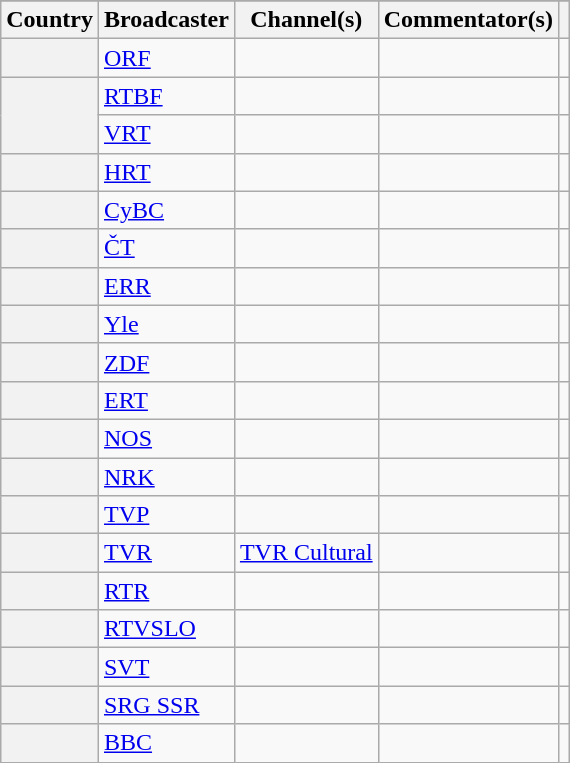<table class="wikitable plainrowheaders">
<tr>
</tr>
<tr>
<th scope="col">Country</th>
<th scope="col">Broadcaster</th>
<th scope="col">Channel(s)</th>
<th scope="col">Commentator(s)</th>
<th scope="col"></th>
</tr>
<tr>
<th scope="row"></th>
<td><a href='#'>ORF</a></td>
<td></td>
<td></td>
<td></td>
</tr>
<tr>
<th scope="rowgroup" rowspan="2"></th>
<td><a href='#'>RTBF</a></td>
<td></td>
<td></td>
<td></td>
</tr>
<tr>
<td><a href='#'>VRT</a></td>
<td></td>
<td></td>
<td></td>
</tr>
<tr>
<th scope="row"></th>
<td><a href='#'>HRT</a></td>
<td></td>
<td></td>
<td></td>
</tr>
<tr>
<th scope="row"></th>
<td><a href='#'>CyBC</a></td>
<td></td>
<td></td>
<td></td>
</tr>
<tr>
<th scope="row"></th>
<td><a href='#'>ČT</a></td>
<td></td>
<td></td>
<td></td>
</tr>
<tr>
<th scope="row"></th>
<td><a href='#'>ERR</a></td>
<td></td>
<td></td>
<td></td>
</tr>
<tr>
<th scope="row"></th>
<td><a href='#'>Yle</a></td>
<td></td>
<td></td>
<td></td>
</tr>
<tr>
<th scope="row"></th>
<td><a href='#'>ZDF</a></td>
<td></td>
<td></td>
<td></td>
</tr>
<tr>
<th scope="row"></th>
<td><a href='#'>ERT</a></td>
<td></td>
<td></td>
<td></td>
</tr>
<tr>
<th scope="row"></th>
<td><a href='#'>NOS</a></td>
<td></td>
<td></td>
<td></td>
</tr>
<tr>
<th scope="row"></th>
<td><a href='#'>NRK</a></td>
<td></td>
<td></td>
<td></td>
</tr>
<tr>
<th scope="row"></th>
<td><a href='#'>TVP</a></td>
<td></td>
<td></td>
<td></td>
</tr>
<tr>
<th scope="row"></th>
<td><a href='#'>TVR</a></td>
<td><a href='#'>TVR Cultural</a></td>
<td></td>
<td style="text-align:center"></td>
</tr>
<tr>
<th scope="row"></th>
<td><a href='#'>RTR</a></td>
<td></td>
<td></td>
<td></td>
</tr>
<tr>
<th scope="row"></th>
<td><a href='#'>RTVSLO</a></td>
<td></td>
<td></td>
<td></td>
</tr>
<tr>
<th scope="row"></th>
<td><a href='#'>SVT</a></td>
<td></td>
<td></td>
<td></td>
</tr>
<tr>
<th scope="row"></th>
<td><a href='#'>SRG SSR</a></td>
<td></td>
<td></td>
<td></td>
</tr>
<tr>
<th scope="row"></th>
<td><a href='#'>BBC</a></td>
<td></td>
<td></td>
<td></td>
</tr>
</table>
